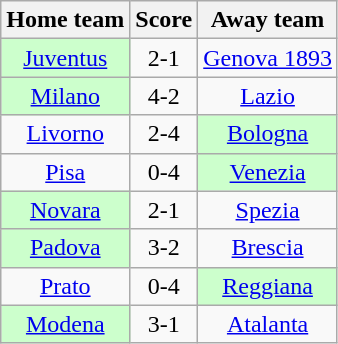<table class="wikitable" style="text-align: center">
<tr>
<th>Home team</th>
<th>Score</th>
<th>Away team</th>
</tr>
<tr>
<td bgcolor="ccffcc"><a href='#'>Juventus</a></td>
<td>2-1</td>
<td><a href='#'>Genova 1893</a></td>
</tr>
<tr>
<td bgcolor="ccffcc"><a href='#'>Milano</a></td>
<td>4-2</td>
<td><a href='#'>Lazio</a></td>
</tr>
<tr>
<td><a href='#'>Livorno</a></td>
<td>2-4</td>
<td bgcolor="ccffcc"><a href='#'>Bologna</a></td>
</tr>
<tr>
<td><a href='#'>Pisa</a></td>
<td>0-4</td>
<td bgcolor="ccffcc"><a href='#'>Venezia</a></td>
</tr>
<tr>
<td bgcolor="ccffcc"><a href='#'>Novara</a></td>
<td>2-1</td>
<td><a href='#'>Spezia</a></td>
</tr>
<tr>
<td bgcolor="ccffcc"><a href='#'>Padova</a></td>
<td>3-2</td>
<td><a href='#'>Brescia</a></td>
</tr>
<tr>
<td><a href='#'>Prato</a></td>
<td>0-4</td>
<td bgcolor="ccffcc"><a href='#'>Reggiana</a></td>
</tr>
<tr>
<td bgcolor="ccffcc"><a href='#'>Modena</a></td>
<td>3-1</td>
<td><a href='#'>Atalanta</a></td>
</tr>
</table>
